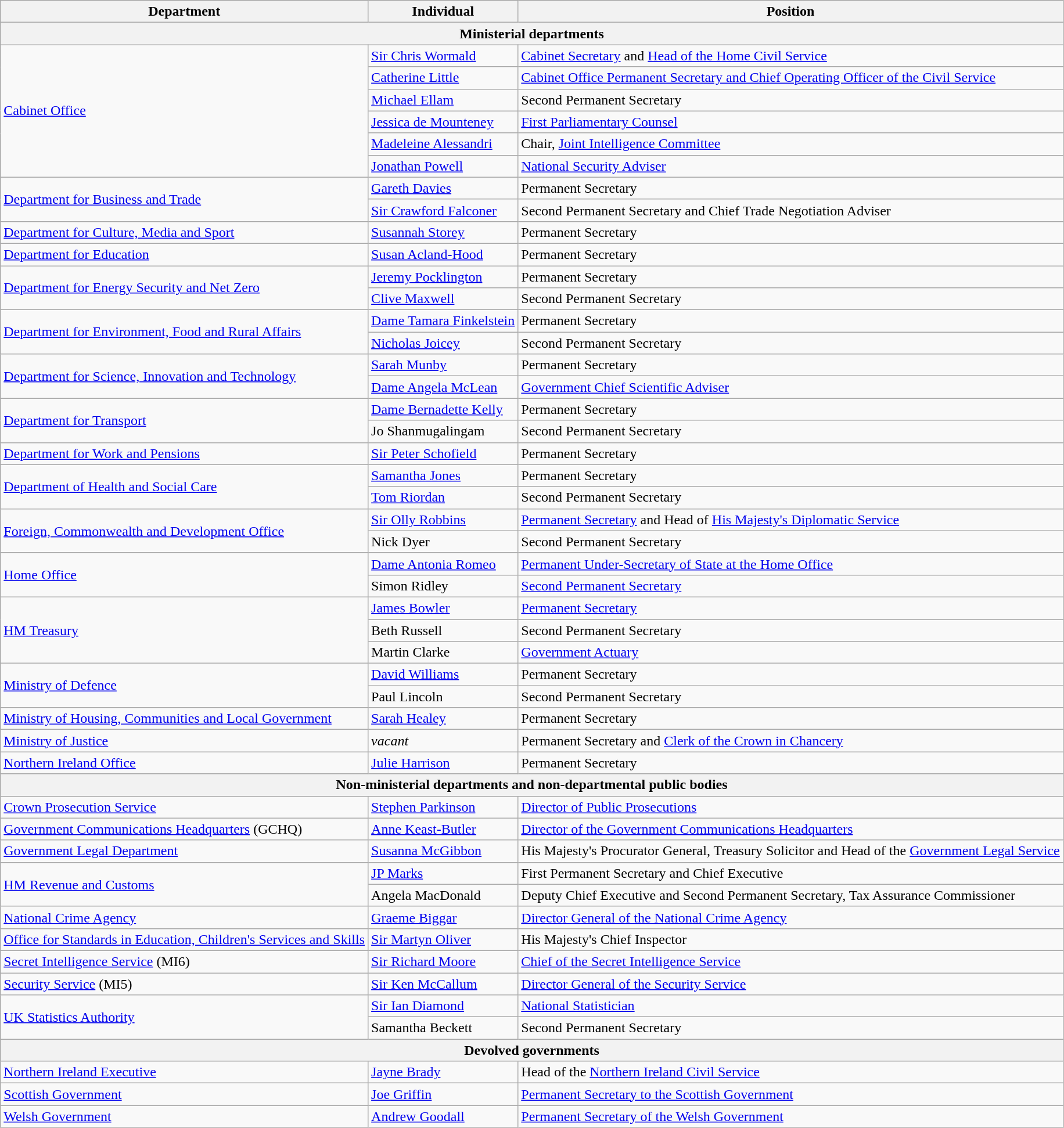<table class="wikitable mw-collapsible">
<tr>
<th>Department</th>
<th>Individual</th>
<th>Position</th>
</tr>
<tr>
<th colspan="3">Ministerial departments</th>
</tr>
<tr>
<td rowspan="6"><a href='#'>Cabinet Office</a></td>
<td><a href='#'>Sir Chris Wormald</a> </td>
<td><a href='#'>Cabinet Secretary</a> and <a href='#'>Head of the Home Civil Service</a></td>
</tr>
<tr>
<td><a href='#'>Catherine Little</a> </td>
<td><a href='#'>Cabinet Office Permanent Secretary and Chief Operating Officer of the Civil Service</a></td>
</tr>
<tr>
<td><a href='#'>Michael Ellam</a> </td>
<td>Second Permanent Secretary</td>
</tr>
<tr>
<td><a href='#'>Jessica de Mounteney</a></td>
<td><a href='#'>First Parliamentary Counsel</a></td>
</tr>
<tr>
<td><a href='#'>Madeleine Alessandri</a> </td>
<td>Chair, <a href='#'>Joint Intelligence Committee</a></td>
</tr>
<tr>
<td><a href='#'>Jonathan Powell</a></td>
<td><a href='#'>National Security Adviser</a></td>
</tr>
<tr>
<td rowspan="2"><a href='#'>Department for Business and Trade</a></td>
<td><a href='#'>Gareth Davies</a> </td>
<td>Permanent Secretary</td>
</tr>
<tr>
<td><a href='#'>Sir Crawford Falconer</a> </td>
<td>Second Permanent Secretary and Chief Trade Negotiation Adviser</td>
</tr>
<tr>
<td><a href='#'>Department for Culture, Media and Sport</a></td>
<td><a href='#'>Susannah Storey</a></td>
<td>Permanent Secretary</td>
</tr>
<tr>
<td><a href='#'>Department for Education</a></td>
<td><a href='#'>Susan Acland-Hood</a></td>
<td>Permanent Secretary</td>
</tr>
<tr>
<td rowspan="2"><a href='#'>Department for Energy Security and Net Zero</a></td>
<td><a href='#'>Jeremy Pocklington</a> </td>
<td>Permanent Secretary</td>
</tr>
<tr>
<td><a href='#'>Clive Maxwell</a> </td>
<td>Second Permanent Secretary</td>
</tr>
<tr>
<td rowspan="2"><a href='#'>Department for Environment, Food and Rural Affairs</a></td>
<td><a href='#'>Dame Tamara Finkelstein</a> </td>
<td>Permanent Secretary</td>
</tr>
<tr>
<td><a href='#'>Nicholas Joicey</a> </td>
<td>Second Permanent Secretary</td>
</tr>
<tr>
<td rowspan="2"><a href='#'>Department for Science, Innovation and Technology</a></td>
<td><a href='#'>Sarah Munby</a></td>
<td>Permanent Secretary</td>
</tr>
<tr>
<td><a href='#'>Dame Angela McLean</a> </td>
<td><a href='#'>Government Chief Scientific Adviser</a></td>
</tr>
<tr>
<td rowspan="2"><a href='#'>Department for Transport</a></td>
<td><a href='#'>Dame Bernadette Kelly</a> </td>
<td>Permanent Secretary</td>
</tr>
<tr>
<td>Jo Shanmugalingam</td>
<td>Second Permanent Secretary</td>
</tr>
<tr>
<td><a href='#'>Department for Work and Pensions</a></td>
<td><a href='#'>Sir Peter Schofield</a> </td>
<td>Permanent Secretary</td>
</tr>
<tr>
<td rowspan="2"><a href='#'>Department of Health and Social Care</a></td>
<td><a href='#'>Samantha Jones</a> </td>
<td>Permanent Secretary</td>
</tr>
<tr>
<td><a href='#'>Tom Riordan</a> </td>
<td>Second Permanent Secretary</td>
</tr>
<tr>
<td rowspan="2"><a href='#'>Foreign, Commonwealth and Development Office</a></td>
<td><a href='#'>Sir Olly Robbins</a> </td>
<td><a href='#'>Permanent Secretary</a> and Head of <a href='#'>His Majesty's Diplomatic Service</a></td>
</tr>
<tr>
<td>Nick Dyer</td>
<td>Second Permanent Secretary</td>
</tr>
<tr>
<td rowspan="2"><a href='#'>Home Office</a></td>
<td><a href='#'>Dame Antonia Romeo</a> </td>
<td><a href='#'>Permanent Under-Secretary of State at the Home Office</a></td>
</tr>
<tr>
<td>Simon Ridley</td>
<td><a href='#'>Second Permanent Secretary</a></td>
</tr>
<tr>
<td rowspan="3"><a href='#'>HM Treasury</a></td>
<td><a href='#'>James Bowler</a> </td>
<td><a href='#'>Permanent Secretary</a></td>
</tr>
<tr>
<td>Beth Russell</td>
<td>Second Permanent Secretary</td>
</tr>
<tr>
<td>Martin Clarke</td>
<td><a href='#'>Government Actuary</a></td>
</tr>
<tr>
<td rowspan="2"><a href='#'>Ministry of Defence</a></td>
<td><a href='#'>David Williams</a> </td>
<td>Permanent Secretary</td>
</tr>
<tr>
<td>Paul Lincoln </td>
<td>Second Permanent Secretary</td>
</tr>
<tr>
<td><a href='#'>Ministry of Housing, Communities and Local Government</a></td>
<td><a href='#'>Sarah Healey</a> </td>
<td>Permanent Secretary</td>
</tr>
<tr>
<td rowspan="1"><a href='#'>Ministry of Justice</a></td>
<td><em>vacant</em></td>
<td>Permanent Secretary and <a href='#'>Clerk of the Crown in Chancery</a></td>
</tr>
<tr>
<td><a href='#'>Northern Ireland Office</a></td>
<td><a href='#'>Julie Harrison</a></td>
<td>Permanent Secretary</td>
</tr>
<tr>
<th colspan="3">Non-ministerial departments and non-departmental public bodies</th>
</tr>
<tr>
<td><a href='#'>Crown Prosecution Service</a></td>
<td><a href='#'>Stephen Parkinson</a></td>
<td><a href='#'>Director of Public Prosecutions</a></td>
</tr>
<tr>
<td><a href='#'>Government Communications Headquarters</a> (GCHQ)</td>
<td><a href='#'>Anne Keast-Butler</a></td>
<td><a href='#'>Director of the Government Communications Headquarters</a></td>
</tr>
<tr>
<td><a href='#'>Government Legal Department</a></td>
<td><a href='#'>Susanna McGibbon</a></td>
<td>His Majesty's Procurator General, Treasury Solicitor and Head of the <a href='#'>Government Legal Service</a></td>
</tr>
<tr>
<td rowspan="2"><a href='#'>HM Revenue and Customs</a></td>
<td><a href='#'>JP Marks</a> </td>
<td>First Permanent Secretary and Chief Executive</td>
</tr>
<tr>
<td>Angela MacDonald</td>
<td>Deputy Chief Executive and Second Permanent Secretary, Tax Assurance Commissioner</td>
</tr>
<tr>
<td><a href='#'>National Crime Agency</a></td>
<td><a href='#'>Graeme Biggar</a> </td>
<td><a href='#'>Director General of the National Crime Agency</a></td>
</tr>
<tr>
<td><a href='#'>Office for Standards in Education, Children's Services and Skills</a></td>
<td><a href='#'>Sir Martyn Oliver</a></td>
<td>His Majesty's Chief Inspector</td>
</tr>
<tr>
<td><a href='#'>Secret Intelligence Service</a> (MI6)</td>
<td><a href='#'>Sir Richard Moore</a> </td>
<td><a href='#'>Chief of the Secret Intelligence Service</a></td>
</tr>
<tr>
<td><a href='#'>Security Service</a> (MI5)</td>
<td><a href='#'>Sir Ken McCallum</a> </td>
<td><a href='#'>Director General of the Security Service</a></td>
</tr>
<tr>
<td rowspan="2"><a href='#'>UK Statistics Authority</a></td>
<td><a href='#'>Sir Ian Diamond</a> </td>
<td><a href='#'>National Statistician</a></td>
</tr>
<tr>
<td>Samantha Beckett</td>
<td>Second Permanent Secretary</td>
</tr>
<tr>
<th colspan="3">Devolved governments</th>
</tr>
<tr>
<td><a href='#'>Northern Ireland Executive</a></td>
<td><a href='#'>Jayne Brady</a></td>
<td>Head of the <a href='#'>Northern Ireland Civil Service</a></td>
</tr>
<tr>
<td><a href='#'>Scottish Government</a></td>
<td><a href='#'>Joe Griffin</a></td>
<td><a href='#'>Permanent Secretary to the Scottish Government</a></td>
</tr>
<tr>
<td><a href='#'>Welsh Government</a></td>
<td><a href='#'>Andrew Goodall</a> </td>
<td><a href='#'>Permanent Secretary of the Welsh Government</a></td>
</tr>
</table>
